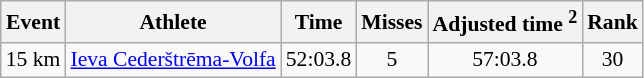<table class="wikitable" style="font-size:90%">
<tr>
<th>Event</th>
<th>Athlete</th>
<th>Time</th>
<th>Misses</th>
<th>Adjusted time <sup>2</sup></th>
<th>Rank</th>
</tr>
<tr>
<td>15 km</td>
<td><a href='#'>Ieva Cederštrēma-Volfa</a></td>
<td align="center">52:03.8</td>
<td align="center">5</td>
<td align="center">57:03.8</td>
<td align="center">30</td>
</tr>
</table>
